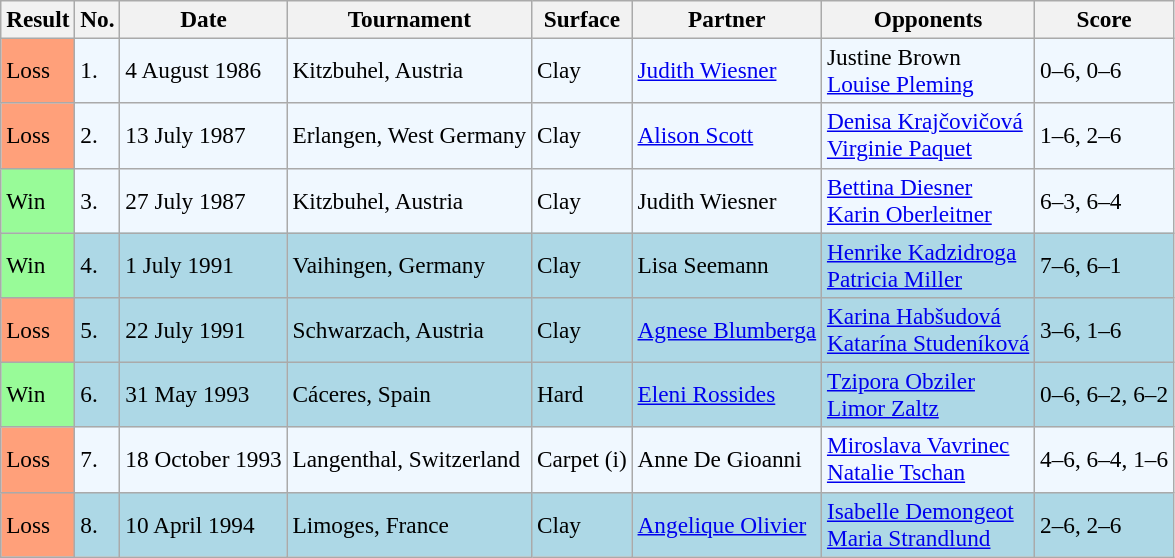<table class="sortable wikitable" style="font-size:97%;">
<tr>
<th>Result</th>
<th>No.</th>
<th>Date</th>
<th>Tournament</th>
<th>Surface</th>
<th>Partner</th>
<th>Opponents</th>
<th>Score</th>
</tr>
<tr style="background:#f0f8ff;">
<td style="background:#ffa07a;">Loss</td>
<td>1.</td>
<td>4 August 1986</td>
<td>Kitzbuhel, Austria</td>
<td>Clay</td>
<td> <a href='#'>Judith Wiesner</a></td>
<td> Justine Brown <br>  <a href='#'>Louise Pleming</a></td>
<td>0–6, 0–6</td>
</tr>
<tr style="background:#f0f8ff;">
<td style="background:#ffa07a;">Loss</td>
<td>2.</td>
<td>13 July 1987</td>
<td>Erlangen, West Germany</td>
<td>Clay</td>
<td> <a href='#'>Alison Scott</a></td>
<td> <a href='#'>Denisa Krajčovičová</a> <br>  <a href='#'>Virginie Paquet</a></td>
<td>1–6, 2–6</td>
</tr>
<tr style="background:#f0f8ff;">
<td style="background:#98fb98;">Win</td>
<td>3.</td>
<td>27 July 1987</td>
<td>Kitzbuhel, Austria</td>
<td>Clay</td>
<td> Judith Wiesner</td>
<td> <a href='#'>Bettina Diesner</a> <br>  <a href='#'>Karin Oberleitner</a></td>
<td>6–3, 6–4</td>
</tr>
<tr style="background:lightblue;">
<td style="background:#98fb98;">Win</td>
<td>4.</td>
<td>1 July 1991</td>
<td>Vaihingen, Germany</td>
<td>Clay</td>
<td> Lisa Seemann</td>
<td> <a href='#'>Henrike Kadzidroga</a> <br>  <a href='#'>Patricia Miller</a></td>
<td>7–6, 6–1</td>
</tr>
<tr style="background:lightblue;">
<td style="background:#ffa07a;">Loss</td>
<td>5.</td>
<td>22 July 1991</td>
<td>Schwarzach, Austria</td>
<td>Clay</td>
<td> <a href='#'>Agnese Blumberga</a></td>
<td> <a href='#'>Karina Habšudová</a> <br>  <a href='#'>Katarína Studeníková</a></td>
<td>3–6, 1–6</td>
</tr>
<tr style="background:lightblue;">
<td style="background:#98fb98;">Win</td>
<td>6.</td>
<td>31 May 1993</td>
<td>Cáceres, Spain</td>
<td>Hard</td>
<td> <a href='#'>Eleni Rossides</a></td>
<td> <a href='#'>Tzipora Obziler</a> <br>  <a href='#'>Limor Zaltz</a></td>
<td>0–6, 6–2, 6–2</td>
</tr>
<tr style="background:#f0f8ff;">
<td style="background:#ffa07a;">Loss</td>
<td>7.</td>
<td>18 October 1993</td>
<td>Langenthal, Switzerland</td>
<td>Carpet (i)</td>
<td> Anne De Gioanni</td>
<td> <a href='#'>Miroslava Vavrinec</a> <br>  <a href='#'>Natalie Tschan</a></td>
<td>4–6, 6–4, 1–6</td>
</tr>
<tr style="background:lightblue;">
<td style="background:#ffa07a;">Loss</td>
<td>8.</td>
<td>10 April 1994</td>
<td>Limoges, France</td>
<td>Clay</td>
<td> <a href='#'>Angelique Olivier</a></td>
<td> <a href='#'>Isabelle Demongeot</a> <br>  <a href='#'>Maria Strandlund</a></td>
<td>2–6, 2–6</td>
</tr>
</table>
